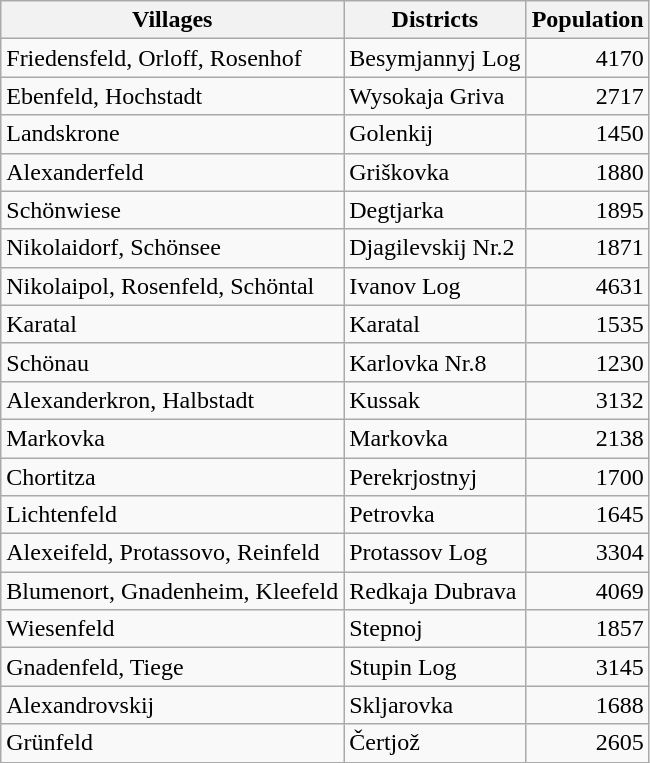<table class=wikitable>
<tr>
<th>Villages</th>
<th>Districts</th>
<th align=right>Population</th>
</tr>
<tr>
<td>Friedensfeld, Orloff, Rosenhof</td>
<td>Besymjannyj Log</td>
<td align=right>4170</td>
</tr>
<tr>
<td>Ebenfeld, Hochstadt</td>
<td>Wysokaja Griva</td>
<td align=right>2717</td>
</tr>
<tr>
<td>Landskrone</td>
<td>Golenkij</td>
<td align=right>1450</td>
</tr>
<tr>
<td>Alexanderfeld</td>
<td>Griškovka</td>
<td align=right>1880</td>
</tr>
<tr>
<td>Schönwiese</td>
<td>Degtjarka</td>
<td align=right>1895</td>
</tr>
<tr>
<td>Nikolaidorf, Schönsee</td>
<td>Djagilevskij Nr.2</td>
<td align=right>1871</td>
</tr>
<tr>
<td>Nikolaipol, Rosenfeld, Schöntal</td>
<td>Ivanov Log</td>
<td align=right>4631</td>
</tr>
<tr>
<td>Karatal</td>
<td>Karatal</td>
<td align=right>1535</td>
</tr>
<tr>
<td>Schönau</td>
<td>Karlovka Nr.8</td>
<td align=right>1230</td>
</tr>
<tr>
<td>Alexanderkron, Halbstadt</td>
<td>Kussak</td>
<td align=right>3132</td>
</tr>
<tr>
<td>Markovka</td>
<td>Markovka</td>
<td align=right>2138</td>
</tr>
<tr>
<td>Chortitza</td>
<td>Perekrjostnyj</td>
<td align=right>1700</td>
</tr>
<tr>
<td>Lichtenfeld</td>
<td>Petrovka</td>
<td align=right>1645</td>
</tr>
<tr>
<td>Alexeifeld, Protassovo, Reinfeld</td>
<td>Protassov Log</td>
<td align=right>3304</td>
</tr>
<tr>
<td>Blumenort, Gnadenheim, Kleefeld</td>
<td>Redkaja Dubrava</td>
<td align=right>4069</td>
</tr>
<tr>
<td>Wiesenfeld</td>
<td>Stepnoj</td>
<td align=right>1857</td>
</tr>
<tr>
<td>Gnadenfeld, Tiege</td>
<td>Stupin Log</td>
<td align=right>3145</td>
</tr>
<tr>
<td>Alexandrovskij</td>
<td>Skljarovka</td>
<td align=right>1688</td>
</tr>
<tr>
<td>Grünfeld</td>
<td>Čertjož</td>
<td align=right>2605</td>
</tr>
</table>
